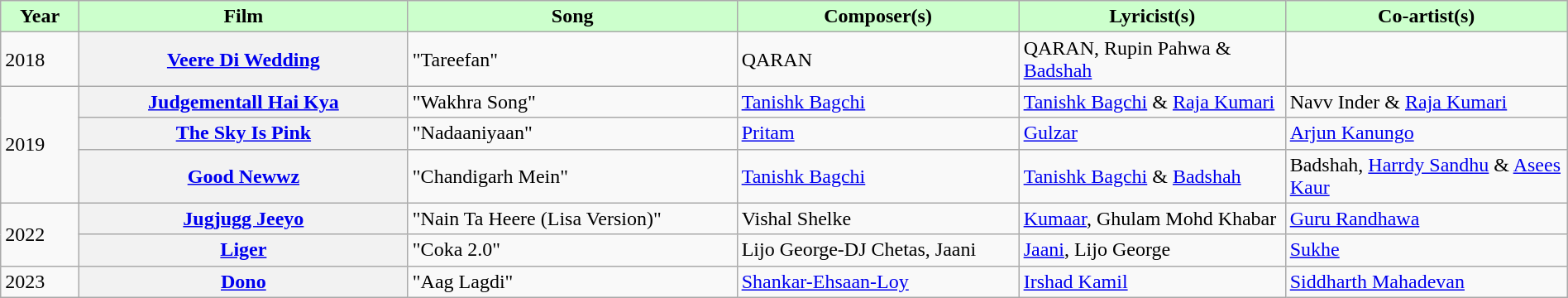<table class="wikitable plainrowheaders" width="100%" "textcolor:#000;">
<tr style="background:#cfc; text-align:center;">
<td scope="col" width=5%><strong>Year</strong></td>
<td scope="col" width=21%><strong>Film</strong></td>
<td scope="col" width=21%><strong>Song</strong></td>
<td scope="col" width=18%><strong>Composer(s)</strong></td>
<td scope="col" width=17%><strong>Lyricist(s)</strong></td>
<td scope="col" width=18%><strong>Co-artist(s)</strong></td>
</tr>
<tr>
<td>2018</td>
<th scope="row"><a href='#'>Veere Di Wedding</a></th>
<td>"Tareefan" </td>
<td>QARAN</td>
<td>QARAN, Rupin Pahwa & <a href='#'>Badshah</a></td>
<td></td>
</tr>
<tr>
<td rowspan=3>2019</td>
<th scope="row"><a href='#'>Judgementall Hai Kya</a></th>
<td>"Wakhra Song"</td>
<td><a href='#'>Tanishk Bagchi</a></td>
<td><a href='#'>Tanishk Bagchi</a> & <a href='#'>Raja Kumari</a></td>
<td>Navv Inder & <a href='#'>Raja Kumari</a></td>
</tr>
<tr>
<th scope="row"><a href='#'>The Sky Is Pink</a></th>
<td>"Nadaaniyaan"</td>
<td><a href='#'>Pritam</a></td>
<td><a href='#'>Gulzar</a></td>
<td><a href='#'>Arjun Kanungo</a></td>
</tr>
<tr>
<th scope="row"><a href='#'>Good Newwz</a></th>
<td>"Chandigarh Mein"</td>
<td><a href='#'>Tanishk Bagchi</a></td>
<td><a href='#'>Tanishk Bagchi</a> & <a href='#'>Badshah</a></td>
<td>Badshah, <a href='#'>Harrdy Sandhu</a> & <a href='#'>Asees Kaur</a></td>
</tr>
<tr>
<td rowspan="2">2022</td>
<th scope="row"><a href='#'>Jugjugg Jeeyo</a></th>
<td>"Nain Ta Heere (Lisa Version)"</td>
<td>Vishal Shelke</td>
<td><a href='#'>Kumaar</a>, Ghulam Mohd Khabar</td>
<td><a href='#'>Guru Randhawa</a></td>
</tr>
<tr>
<th scope="row"><a href='#'>Liger</a></th>
<td>"Coka 2.0"</td>
<td>Lijo George-DJ Chetas, Jaani</td>
<td><a href='#'>Jaani</a>, Lijo George</td>
<td><a href='#'>Sukhe</a></td>
</tr>
<tr>
<td>2023</td>
<th scope="row"><a href='#'>Dono</a></th>
<td>"Aag Lagdi"</td>
<td><a href='#'>Shankar-Ehsaan-Loy</a></td>
<td><a href='#'>Irshad Kamil</a></td>
<td><a href='#'>Siddharth Mahadevan</a></td>
</tr>
</table>
